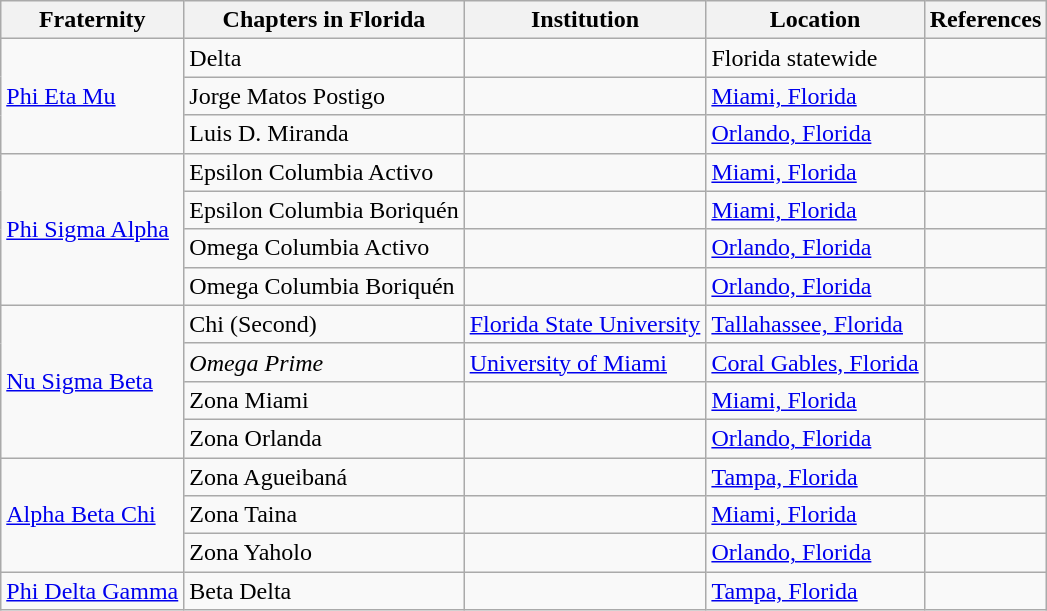<table class="wikitable sortable">
<tr>
<th>Fraternity</th>
<th>Chapters in Florida</th>
<th>Institution</th>
<th>Location</th>
<th>References</th>
</tr>
<tr>
<td rowspan="3"><a href='#'>Phi Eta Mu</a></td>
<td>Delta</td>
<td></td>
<td>Florida statewide</td>
<td></td>
</tr>
<tr>
<td>Jorge Matos Postigo</td>
<td></td>
<td><a href='#'>Miami, Florida</a></td>
<td></td>
</tr>
<tr>
<td>Luis D. Miranda</td>
<td></td>
<td><a href='#'>Orlando, Florida</a></td>
<td></td>
</tr>
<tr>
<td rowspan="4"><a href='#'>Phi Sigma Alpha</a></td>
<td>Epsilon Columbia Activo</td>
<td></td>
<td><a href='#'>Miami, Florida</a></td>
<td></td>
</tr>
<tr>
<td>Epsilon Columbia Boriquén</td>
<td></td>
<td><a href='#'>Miami, Florida</a></td>
<td></td>
</tr>
<tr>
<td>Omega Columbia Activo</td>
<td></td>
<td><a href='#'>Orlando, Florida</a></td>
<td></td>
</tr>
<tr>
<td>Omega Columbia Boriquén</td>
<td></td>
<td><a href='#'>Orlando, Florida</a></td>
<td></td>
</tr>
<tr>
<td rowspan="4"><a href='#'>Nu Sigma Beta</a></td>
<td>Chi (Second)</td>
<td><a href='#'>Florida State University</a></td>
<td><a href='#'>Tallahassee, Florida</a></td>
<td></td>
</tr>
<tr>
<td><em>Omega Prime</em></td>
<td><a href='#'>University of Miami</a></td>
<td><a href='#'>Coral Gables, Florida</a></td>
<td></td>
</tr>
<tr>
<td>Zona Miami</td>
<td></td>
<td><a href='#'>Miami, Florida</a></td>
<td></td>
</tr>
<tr>
<td>Zona Orlanda</td>
<td></td>
<td><a href='#'>Orlando, Florida</a></td>
<td></td>
</tr>
<tr>
<td rowspan="3"><a href='#'>Alpha Beta Chi</a></td>
<td>Zona Agueibaná</td>
<td></td>
<td><a href='#'>Tampa, Florida</a></td>
<td></td>
</tr>
<tr>
<td>Zona Taina</td>
<td></td>
<td><a href='#'>Miami, Florida</a></td>
<td></td>
</tr>
<tr>
<td>Zona Yaholo</td>
<td></td>
<td><a href='#'>Orlando, Florida</a></td>
<td></td>
</tr>
<tr>
<td><a href='#'>Phi Delta Gamma</a></td>
<td>Beta Delta</td>
<td></td>
<td><a href='#'>Tampa, Florida</a></td>
<td></td>
</tr>
</table>
